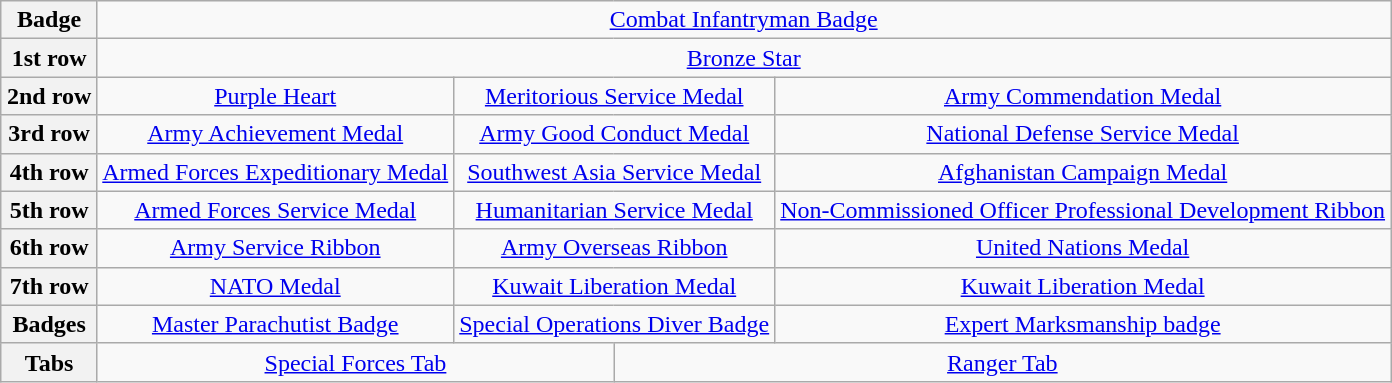<table class="wikitable" style="margin:1em auto; text-align:center;">
<tr>
<th>Badge</th>
<td colspan="12"><a href='#'>Combat Infantryman Badge</a> <br></td>
</tr>
<tr>
<th>1st row</th>
<td colspan="12"><a href='#'>Bronze Star</a> <br></td>
</tr>
<tr>
<th>2nd row</th>
<td colspan="4"><a href='#'>Purple Heart</a></td>
<td colspan="4"><a href='#'>Meritorious Service Medal</a></td>
<td colspan="4"><a href='#'>Army Commendation Medal</a> <br></td>
</tr>
<tr>
<th>3rd row</th>
<td colspan="4"><a href='#'>Army Achievement Medal</a> <br></td>
<td colspan="4"><a href='#'>Army Good Conduct Medal</a> <br></td>
<td colspan="4"><a href='#'>National Defense Service Medal</a> <br></td>
</tr>
<tr>
<th>4th row</th>
<td colspan="4"><a href='#'>Armed Forces Expeditionary Medal</a> <br></td>
<td colspan="4"><a href='#'>Southwest Asia Service Medal</a> <br></td>
<td colspan="4"><a href='#'>Afghanistan Campaign Medal</a></td>
</tr>
<tr>
<th>5th row</th>
<td colspan="4"><a href='#'>Armed Forces Service Medal</a></td>
<td colspan="4"><a href='#'>Humanitarian Service Medal</a></td>
<td colspan="4"><a href='#'>Non-Commissioned Officer Professional Development Ribbon</a> <br></td>
</tr>
<tr>
<th>6th row</th>
<td colspan="4"><a href='#'>Army Service Ribbon</a></td>
<td colspan="4"><a href='#'>Army Overseas Ribbon</a></td>
<td colspan="4"><a href='#'>United Nations Medal</a></td>
</tr>
<tr>
<th>7th row</th>
<td colspan="4"><a href='#'>NATO Medal</a> <br></td>
<td colspan="4"><a href='#'>Kuwait Liberation Medal</a> <br></td>
<td colspan="4"><a href='#'>Kuwait Liberation Medal</a> <br></td>
</tr>
<tr>
<th>Badges</th>
<td colspan="4"><a href='#'>Master Parachutist Badge</a> <br></td>
<td colspan="4"><a href='#'>Special Operations Diver Badge</a></td>
<td colspan="4"><a href='#'>Expert Marksmanship badge</a> <br></td>
</tr>
<tr>
<th>Tabs</th>
<td colspan="6"><a href='#'>Special Forces Tab</a></td>
<td colspan="6"><a href='#'>Ranger Tab</a></td>
</tr>
</table>
